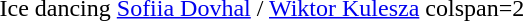<table>
<tr>
<td>Ice dancing</td>
<td><a href='#'>Sofiia Dovhal</a> / <a href='#'>Wiktor Kulesza</a></td>
<td>colspan=2 </td>
</tr>
</table>
